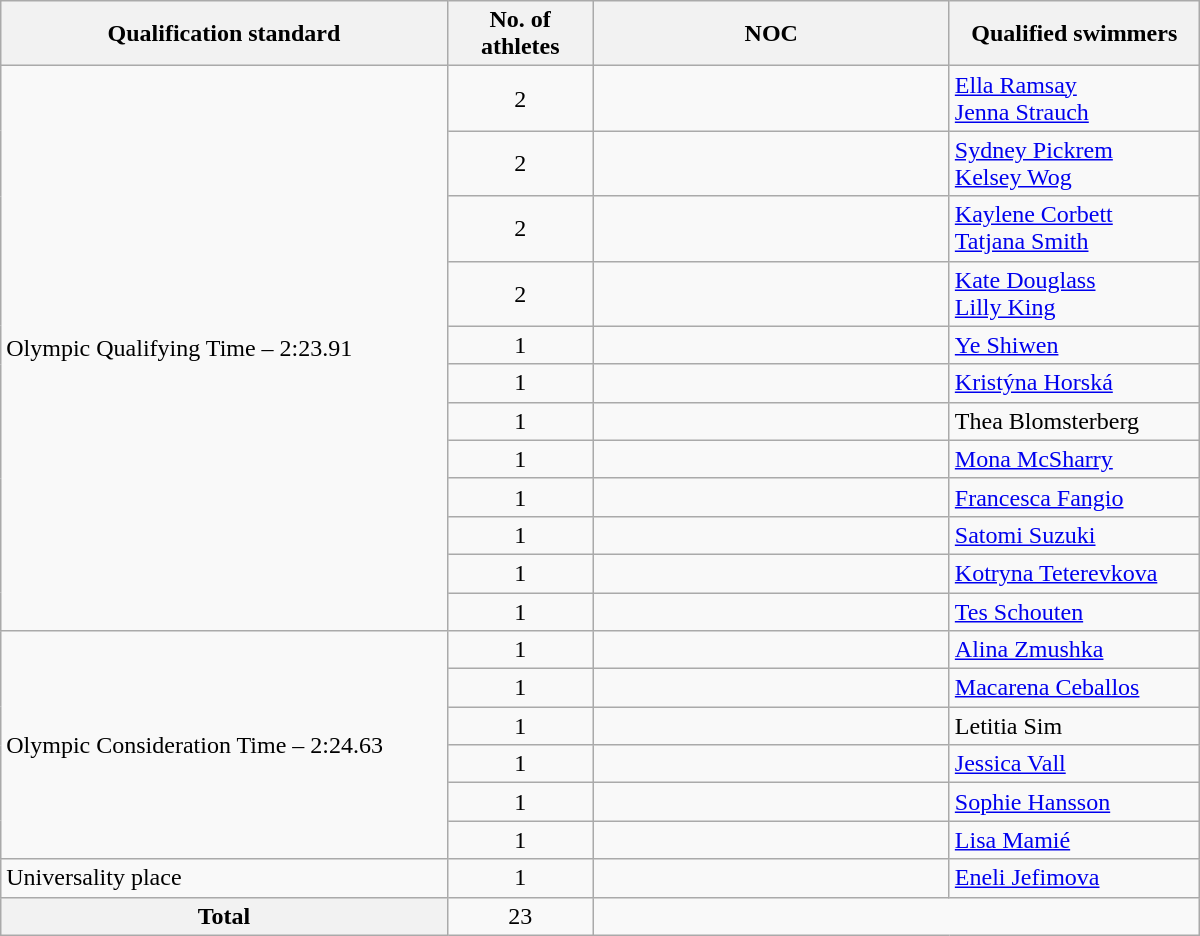<table class=wikitable style="text-align:left" width=800>
<tr>
<th scope="col">Qualification standard</th>
<th scope="col" width =90>No. of athletes</th>
<th scope="col" width =230>NOC</th>
<th scope="col">Qualified swimmers</th>
</tr>
<tr>
<td rowspan=12>Olympic Qualifying Time – 2:23.91</td>
<td align=center>2</td>
<td></td>
<td><a href='#'>Ella Ramsay</a><br><a href='#'>Jenna Strauch</a></td>
</tr>
<tr>
<td align=center>2</td>
<td></td>
<td><a href='#'>Sydney Pickrem</a><br><a href='#'>Kelsey Wog</a></td>
</tr>
<tr>
<td align=center>2</td>
<td></td>
<td><a href='#'>Kaylene Corbett</a><br><a href='#'>Tatjana Smith</a></td>
</tr>
<tr>
<td align=center>2</td>
<td></td>
<td><a href='#'>Kate Douglass</a><br><a href='#'>Lilly King</a></td>
</tr>
<tr>
<td align=center>1</td>
<td></td>
<td><a href='#'>Ye Shiwen</a></td>
</tr>
<tr>
<td align=center>1</td>
<td></td>
<td><a href='#'>Kristýna Horská</a></td>
</tr>
<tr>
<td align=center>1</td>
<td></td>
<td>Thea Blomsterberg</td>
</tr>
<tr>
<td align=center>1</td>
<td></td>
<td><a href='#'>Mona McSharry</a></td>
</tr>
<tr>
<td align=center>1</td>
<td></td>
<td><a href='#'>Francesca Fangio</a></td>
</tr>
<tr>
<td align=center>1</td>
<td></td>
<td><a href='#'>Satomi Suzuki</a></td>
</tr>
<tr>
<td align=center>1</td>
<td></td>
<td><a href='#'>Kotryna Teterevkova</a></td>
</tr>
<tr>
<td align=center>1</td>
<td></td>
<td><a href='#'>Tes Schouten</a></td>
</tr>
<tr>
<td rowspan=6>Olympic Consideration Time – 2:24.63</td>
<td align=center>1</td>
<td></td>
<td><a href='#'>Alina Zmushka</a></td>
</tr>
<tr>
<td align=center>1</td>
<td></td>
<td><a href='#'>Macarena Ceballos</a></td>
</tr>
<tr>
<td align=center>1</td>
<td></td>
<td>Letitia Sim</td>
</tr>
<tr>
<td align=center>1</td>
<td></td>
<td><a href='#'>Jessica Vall</a></td>
</tr>
<tr>
<td align=center>1</td>
<td></td>
<td><a href='#'>Sophie Hansson</a></td>
</tr>
<tr>
<td align=center>1</td>
<td></td>
<td><a href='#'>Lisa Mamié</a></td>
</tr>
<tr>
<td rowspan=1>Universality place</td>
<td align=center>1</td>
<td></td>
<td><a href='#'>Eneli Jefimova</a></td>
</tr>
<tr>
<th scope="row">Total</th>
<td align=center>23</td>
<td colspan=2></td>
</tr>
</table>
